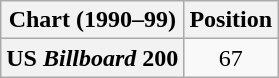<table class="wikitable plainrowheaders">
<tr>
<th>Chart (1990–99)</th>
<th>Position</th>
</tr>
<tr>
<th scope="row">US <em>Billboard</em> 200</th>
<td style="text-align:center;">67</td>
</tr>
</table>
